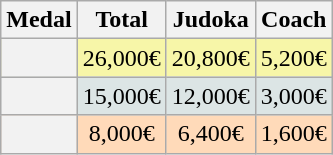<table class=wikitable style="text-align:center;">
<tr>
<th>Medal</th>
<th>Total</th>
<th>Judoka</th>
<th>Coach</th>
</tr>
<tr bgcolor=F7F6A8>
<th></th>
<td>26,000€</td>
<td>20,800€</td>
<td>5,200€</td>
</tr>
<tr bgcolor=DCE5E5>
<th></th>
<td>15,000€</td>
<td>12,000€</td>
<td>3,000€</td>
</tr>
<tr bgcolor=FFDAB9>
<th></th>
<td>8,000€</td>
<td>6,400€</td>
<td>1,600€</td>
</tr>
</table>
